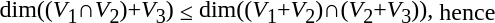<table>
<tr>
<td>dim((<em>V</em><sub>1</sub>∩<em>V</em><sub>2</sub>)+<em>V</em><sub>3</sub>)</td>
<td>≤</td>
<td>dim((<em>V</em><sub>1</sub>+<em>V</em><sub>2</sub>)∩(<em>V</em><sub>2</sub>+<em>V</em><sub>3</sub>)),</td>
<td>hence</td>
</tr>
</table>
